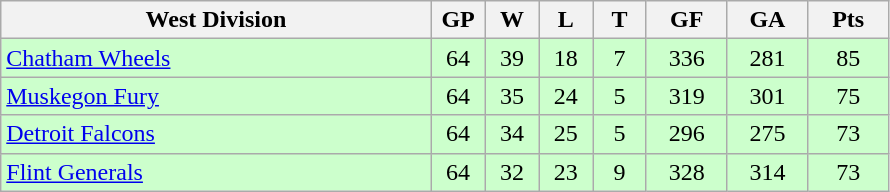<table class="wikitable">
<tr>
<th width="40%" bgcolor="#e0e0e0">West Division</th>
<th width="5%" bgcolor="#e0e0e0">GP</th>
<th width="5%" bgcolor="#e0e0e0">W</th>
<th width="5%" bgcolor="#e0e0e0">L</th>
<th width="5%" bgcolor="#e0e0e0">T</th>
<th width="7.5%" bgcolor="#e0e0e0">GF</th>
<th width="7.5%" bgcolor="#e0e0e0">GA</th>
<th width="7.5%" bgcolor="#e0e0e0">Pts</th>
</tr>
<tr align="center" bgcolor="#CCFFCC">
<td align="left"><a href='#'>Chatham Wheels</a></td>
<td>64</td>
<td>39</td>
<td>18</td>
<td>7</td>
<td>336</td>
<td>281</td>
<td>85</td>
</tr>
<tr align="center" bgcolor="#CCFFCC">
<td align="left"><a href='#'>Muskegon Fury</a></td>
<td>64</td>
<td>35</td>
<td>24</td>
<td>5</td>
<td>319</td>
<td>301</td>
<td>75</td>
</tr>
<tr align="center" bgcolor="#CCFFCC">
<td align="left"><a href='#'>Detroit Falcons</a></td>
<td>64</td>
<td>34</td>
<td>25</td>
<td>5</td>
<td>296</td>
<td>275</td>
<td>73</td>
</tr>
<tr align="center" bgcolor="#CCFFCC">
<td align="left"><a href='#'>Flint Generals</a></td>
<td>64</td>
<td>32</td>
<td>23</td>
<td>9</td>
<td>328</td>
<td>314</td>
<td>73</td>
</tr>
</table>
